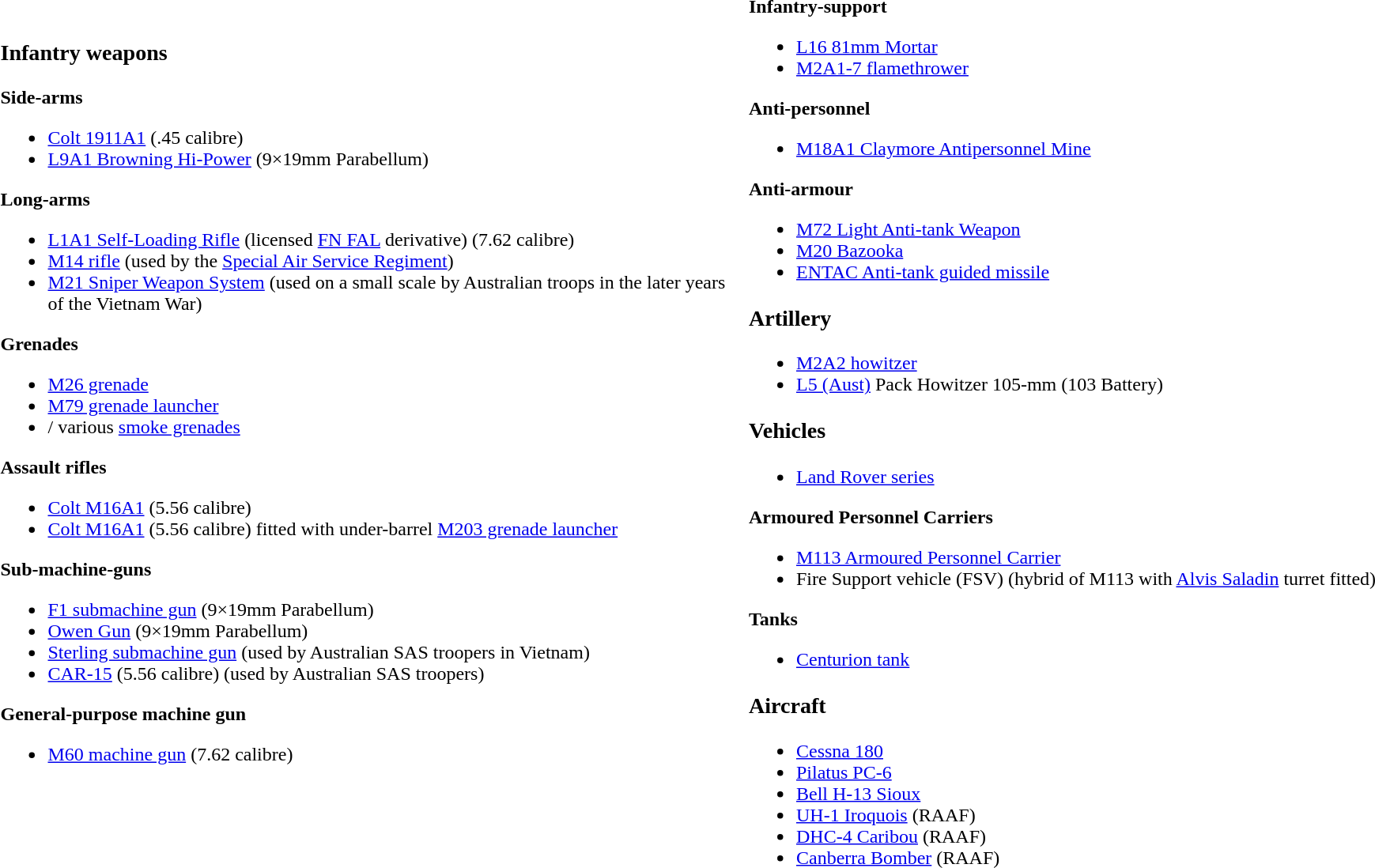<table border=0 style="font-size:100%; text-align:left;">
<tr>
<td width=50% valign=top><br><h3>Infantry weapons</h3><strong>Side-arms</strong><ul><li> <a href='#'>Colt 1911A1</a> (.45 calibre)</li><li> <a href='#'>L9A1 Browning Hi-Power</a> (9×19mm Parabellum)</li></ul><strong>Long-arms</strong><ul><li> <a href='#'>L1A1 Self-Loading Rifle</a> (licensed <a href='#'>FN FAL</a> derivative) (7.62 calibre)</li><li> <a href='#'>M14 rifle</a> (used by the <a href='#'>Special Air Service Regiment</a>)</li><li> <a href='#'>M21 Sniper Weapon System</a> (used on a small scale by Australian troops in the later years of the Vietnam War)</li></ul><strong>Grenades</strong><ul><li> <a href='#'>M26 grenade</a></li><li> <a href='#'>M79 grenade launcher</a></li><li> /  various <a href='#'>smoke grenades</a></li></ul><strong>Assault rifles</strong><ul><li> <a href='#'>Colt M16A1</a> (5.56 calibre)</li><li> <a href='#'>Colt M16A1</a> (5.56 calibre) fitted with under-barrel <a href='#'>M203 grenade launcher</a></li></ul><strong>Sub-machine-guns</strong><ul><li> <a href='#'>F1 submachine gun</a> (9×19mm Parabellum)</li><li> <a href='#'>Owen Gun</a> (9×19mm Parabellum)</li><li> <a href='#'>Sterling submachine gun</a> (used by Australian SAS troopers in Vietnam)</li><li> <a href='#'>CAR-15</a> (5.56 calibre) (used by Australian SAS troopers)</li></ul><strong>General-purpose machine gun</strong><ul><li> <a href='#'>M60 machine gun</a> (7.62 calibre)</li></ul></td>
<td width=50% valign=top><strong>Infantry-support</strong><br><ul><li> <a href='#'>L16 81mm Mortar</a></li><li> <a href='#'>M2A1-7 flamethrower</a></li></ul><strong>Anti-personnel</strong><ul><li> <a href='#'>M18A1 Claymore Antipersonnel Mine</a></li></ul><strong>Anti-armour</strong><ul><li> <a href='#'>M72 Light Anti-tank Weapon</a></li><li> <a href='#'>M20 Bazooka</a></li><li> <a href='#'>ENTAC Anti-tank guided missile</a></li></ul><h3>Artillery</h3><ul><li> <a href='#'>M2A2 howitzer</a></li><li> <a href='#'>L5 (Aust)</a> Pack Howitzer 105-mm (103 Battery)</li></ul><h3>Vehicles</h3><ul><li> <a href='#'>Land Rover series</a></li></ul><strong>Armoured Personnel Carriers</strong><ul><li> <a href='#'>M113 Armoured Personnel Carrier</a></li><li> Fire Support vehicle (FSV) (hybrid of M113 with <a href='#'>Alvis Saladin</a> turret fitted)</li></ul><strong>Tanks</strong><ul><li> <a href='#'>Centurion tank</a></li></ul><h3>Aircraft</h3><ul><li> <a href='#'>Cessna 180</a></li><li> <a href='#'>Pilatus PC-6</a></li><li> <a href='#'>Bell H-13 Sioux</a></li><li> <a href='#'>UH-1 Iroquois</a> (RAAF)</li><li> <a href='#'>DHC-4 Caribou</a> (RAAF)</li><li> <a href='#'>Canberra Bomber</a> (RAAF)</li></ul></td>
</tr>
</table>
